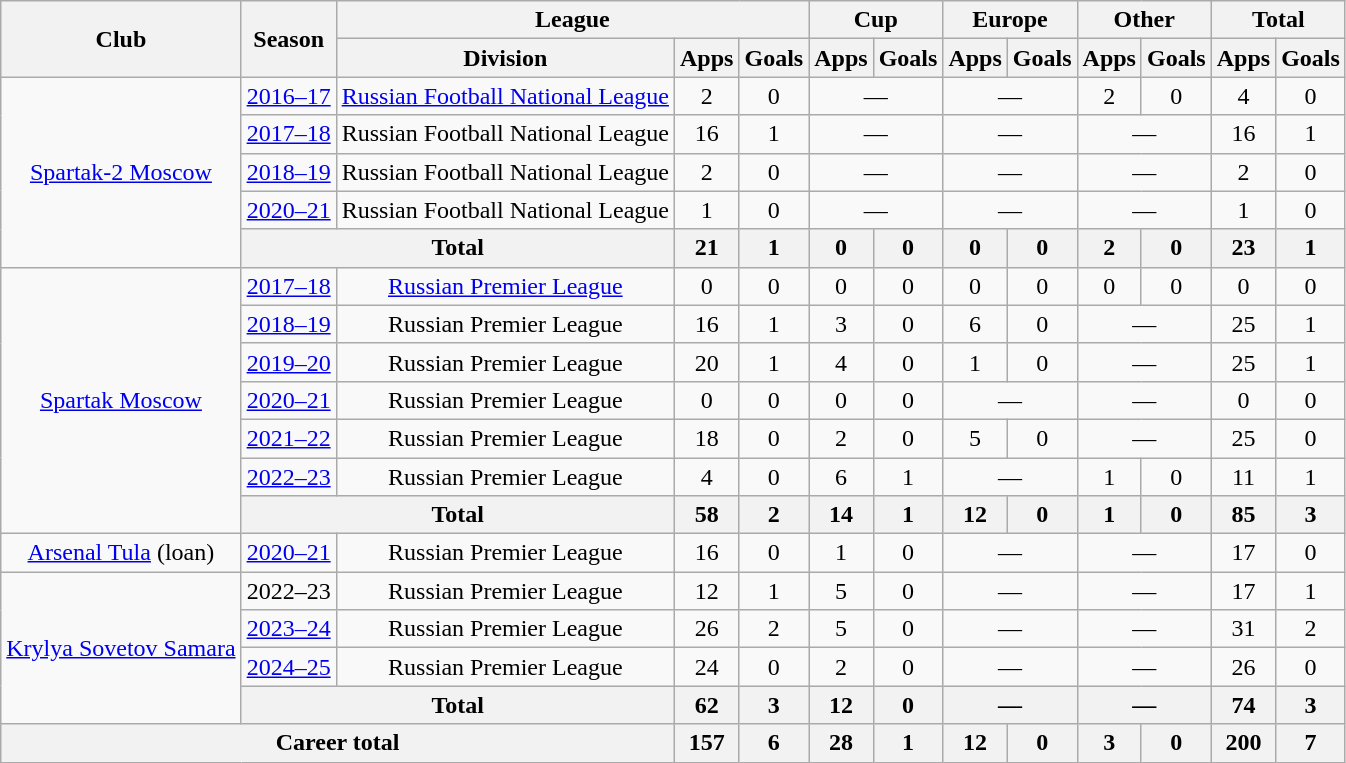<table class="wikitable" style="text-align: center;">
<tr>
<th rowspan="2">Club</th>
<th rowspan="2">Season</th>
<th colspan="3">League</th>
<th colspan="2">Cup</th>
<th colspan="2">Europe</th>
<th colspan="2">Other</th>
<th colspan="2">Total</th>
</tr>
<tr>
<th>Division</th>
<th>Apps</th>
<th>Goals</th>
<th>Apps</th>
<th>Goals</th>
<th>Apps</th>
<th>Goals</th>
<th>Apps</th>
<th>Goals</th>
<th>Apps</th>
<th>Goals</th>
</tr>
<tr>
<td rowspan="5"><a href='#'>Spartak-2 Moscow</a></td>
<td><a href='#'>2016–17</a></td>
<td><a href='#'>Russian Football National League</a></td>
<td>2</td>
<td>0</td>
<td colspan="2">—</td>
<td colspan="2">—</td>
<td>2</td>
<td>0</td>
<td>4</td>
<td>0</td>
</tr>
<tr>
<td><a href='#'>2017–18</a></td>
<td>Russian Football National League</td>
<td>16</td>
<td>1</td>
<td colspan="2">—</td>
<td colspan="2">—</td>
<td colspan="2">—</td>
<td>16</td>
<td>1</td>
</tr>
<tr>
<td><a href='#'>2018–19</a></td>
<td>Russian Football National League</td>
<td>2</td>
<td>0</td>
<td colspan="2">—</td>
<td colspan="2">—</td>
<td colspan="2">—</td>
<td>2</td>
<td>0</td>
</tr>
<tr>
<td><a href='#'>2020–21</a></td>
<td>Russian Football National League</td>
<td>1</td>
<td>0</td>
<td colspan="2">—</td>
<td colspan="2">—</td>
<td colspan="2">—</td>
<td>1</td>
<td>0</td>
</tr>
<tr>
<th colspan=2>Total</th>
<th>21</th>
<th>1</th>
<th>0</th>
<th>0</th>
<th>0</th>
<th>0</th>
<th>2</th>
<th>0</th>
<th>23</th>
<th>1</th>
</tr>
<tr>
<td rowspan="7"><a href='#'>Spartak Moscow</a></td>
<td><a href='#'>2017–18</a></td>
<td><a href='#'>Russian Premier League</a></td>
<td>0</td>
<td>0</td>
<td>0</td>
<td>0</td>
<td>0</td>
<td>0</td>
<td>0</td>
<td>0</td>
<td>0</td>
<td>0</td>
</tr>
<tr>
<td><a href='#'>2018–19</a></td>
<td>Russian Premier League</td>
<td>16</td>
<td>1</td>
<td>3</td>
<td>0</td>
<td>6</td>
<td>0</td>
<td colspan="2">—</td>
<td>25</td>
<td>1</td>
</tr>
<tr>
<td><a href='#'>2019–20</a></td>
<td>Russian Premier League</td>
<td>20</td>
<td>1</td>
<td>4</td>
<td>0</td>
<td>1</td>
<td>0</td>
<td colspan="2">—</td>
<td>25</td>
<td>1</td>
</tr>
<tr>
<td><a href='#'>2020–21</a></td>
<td>Russian Premier League</td>
<td>0</td>
<td>0</td>
<td>0</td>
<td>0</td>
<td colspan="2">—</td>
<td colspan="2">—</td>
<td>0</td>
<td>0</td>
</tr>
<tr>
<td><a href='#'>2021–22</a></td>
<td>Russian Premier League</td>
<td>18</td>
<td>0</td>
<td>2</td>
<td>0</td>
<td>5</td>
<td>0</td>
<td colspan="2">—</td>
<td>25</td>
<td>0</td>
</tr>
<tr>
<td><a href='#'>2022–23</a></td>
<td>Russian Premier League</td>
<td>4</td>
<td>0</td>
<td>6</td>
<td>1</td>
<td colspan="2">—</td>
<td>1</td>
<td>0</td>
<td>11</td>
<td>1</td>
</tr>
<tr>
<th colspan=2>Total</th>
<th>58</th>
<th>2</th>
<th>14</th>
<th>1</th>
<th>12</th>
<th>0</th>
<th>1</th>
<th>0</th>
<th>85</th>
<th>3</th>
</tr>
<tr>
<td><a href='#'>Arsenal Tula</a> (loan)</td>
<td><a href='#'>2020–21</a></td>
<td>Russian Premier League</td>
<td>16</td>
<td>0</td>
<td>1</td>
<td>0</td>
<td colspan="2">—</td>
<td colspan="2">—</td>
<td>17</td>
<td>0</td>
</tr>
<tr>
<td rowspan="4"><a href='#'>Krylya Sovetov Samara</a></td>
<td>2022–23</td>
<td>Russian Premier League</td>
<td>12</td>
<td>1</td>
<td>5</td>
<td>0</td>
<td colspan="2">—</td>
<td colspan="2">—</td>
<td>17</td>
<td>1</td>
</tr>
<tr>
<td><a href='#'>2023–24</a></td>
<td>Russian Premier League</td>
<td>26</td>
<td>2</td>
<td>5</td>
<td>0</td>
<td colspan="2">—</td>
<td colspan="2">—</td>
<td>31</td>
<td>2</td>
</tr>
<tr>
<td><a href='#'>2024–25</a></td>
<td>Russian Premier League</td>
<td>24</td>
<td>0</td>
<td>2</td>
<td>0</td>
<td colspan="2">—</td>
<td colspan="2">—</td>
<td>26</td>
<td>0</td>
</tr>
<tr>
<th colspan="2">Total</th>
<th>62</th>
<th>3</th>
<th>12</th>
<th>0</th>
<th colspan="2">—</th>
<th colspan="2">—</th>
<th>74</th>
<th>3</th>
</tr>
<tr>
<th colspan="3">Career total</th>
<th>157</th>
<th>6</th>
<th>28</th>
<th>1</th>
<th>12</th>
<th>0</th>
<th>3</th>
<th>0</th>
<th>200</th>
<th>7</th>
</tr>
</table>
